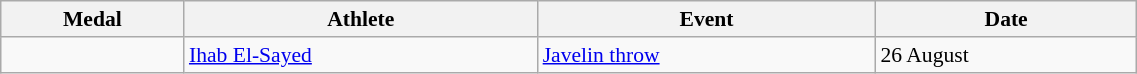<table class="wikitable" style="font-size:90%" width=60%>
<tr>
<th>Medal</th>
<th>Athlete</th>
<th>Event</th>
<th>Date</th>
</tr>
<tr>
<td></td>
<td><a href='#'>Ihab El-Sayed</a></td>
<td><a href='#'>Javelin throw</a></td>
<td>26 August</td>
</tr>
</table>
